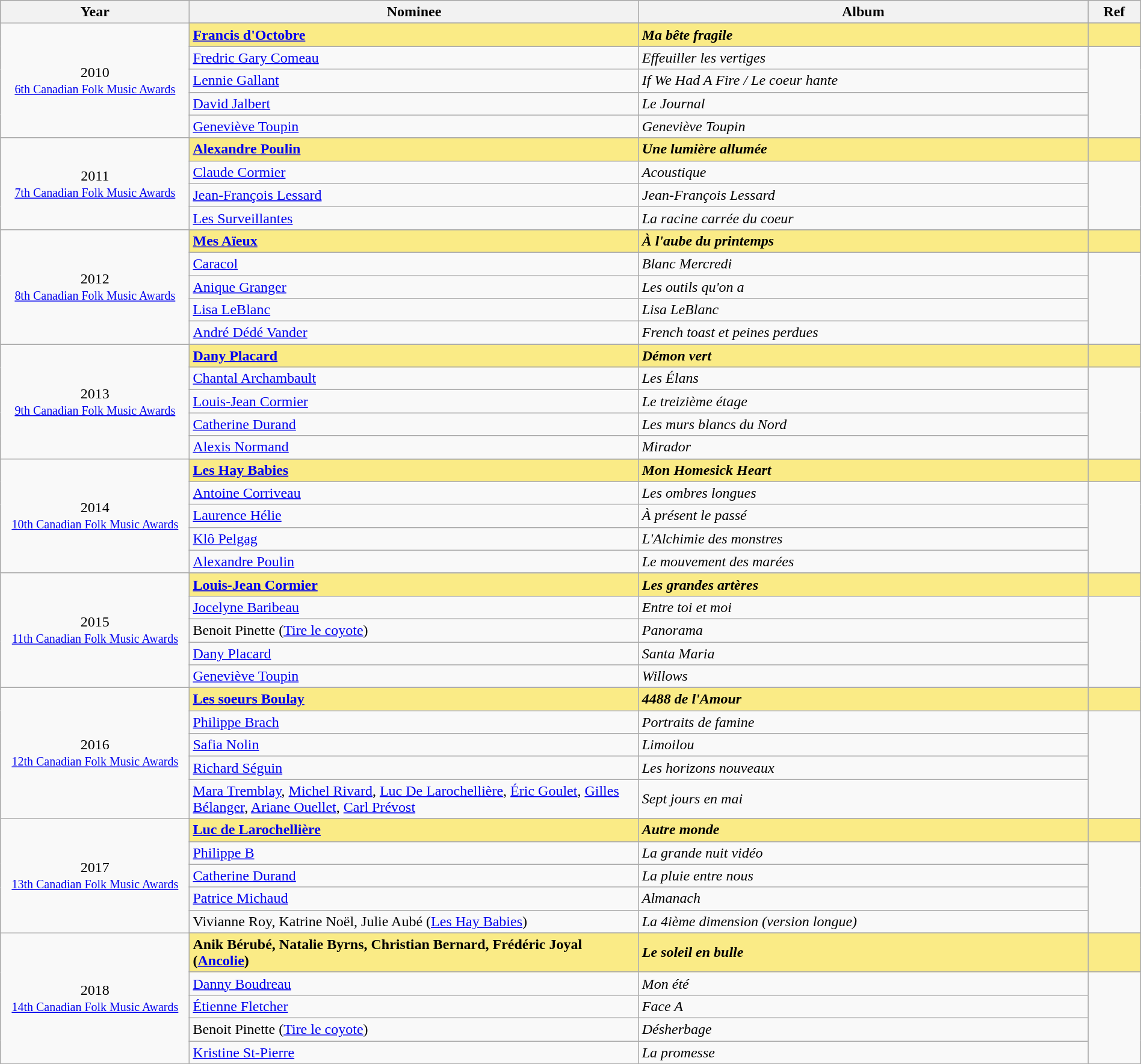<table class="wikitable" style="width:100%;">
<tr style="background:#bebebe;">
<th style="width:8%;">Year</th>
<th style="width:19%;">Nominee</th>
<th style="width:19%;">Album</th>
<th style="width:2%;">Ref</th>
</tr>
<tr>
<td rowspan="6" align="center">2010 <br> <small><a href='#'>6th Canadian Folk Music Awards</a></small></td>
</tr>
<tr style="background:#FAEB86;">
<td><strong><a href='#'>Francis d'Octobre</a></strong></td>
<td><strong><em>Ma bête fragile</em></strong></td>
<td></td>
</tr>
<tr>
<td><a href='#'>Fredric Gary Comeau</a></td>
<td><em>Effeuiller les vertiges</em></td>
<td rowspan=4></td>
</tr>
<tr>
<td><a href='#'>Lennie Gallant</a></td>
<td><em>If We Had A Fire / Le coeur hante</em></td>
</tr>
<tr>
<td><a href='#'>David Jalbert</a></td>
<td><em>Le Journal</em></td>
</tr>
<tr>
<td><a href='#'>Geneviève Toupin</a></td>
<td><em>Geneviève Toupin</em></td>
</tr>
<tr>
<td rowspan="5" align="center">2011 <br> <small><a href='#'>7th Canadian Folk Music Awards</a></small></td>
</tr>
<tr style="background:#FAEB86;">
<td><strong><a href='#'>Alexandre Poulin</a></strong></td>
<td><strong><em>Une lumière allumée</em></strong></td>
<td></td>
</tr>
<tr>
<td><a href='#'>Claude Cormier</a></td>
<td><em>Acoustique</em></td>
<td rowspan=3></td>
</tr>
<tr>
<td><a href='#'>Jean-François Lessard</a></td>
<td><em>Jean-François Lessard</em></td>
</tr>
<tr>
<td><a href='#'>Les Surveillantes</a></td>
<td><em>La racine carrée du coeur</em></td>
</tr>
<tr>
<td rowspan="6" align="center">2012 <br> <small><a href='#'>8th Canadian Folk Music Awards</a></small></td>
</tr>
<tr style="background:#FAEB86;">
<td><strong><a href='#'>Mes Aïeux</a></strong></td>
<td><strong><em>À l'aube du printemps</em></strong></td>
<td></td>
</tr>
<tr>
<td><a href='#'>Caracol</a></td>
<td><em>Blanc Mercredi</em></td>
<td rowspan=4></td>
</tr>
<tr>
<td><a href='#'>Anique Granger</a></td>
<td><em>Les outils qu'on a</em></td>
</tr>
<tr>
<td><a href='#'>Lisa LeBlanc</a></td>
<td><em>Lisa LeBlanc</em></td>
</tr>
<tr>
<td><a href='#'>André Dédé Vander</a></td>
<td><em>French toast et peines perdues</em></td>
</tr>
<tr>
<td rowspan="6" align="center">2013 <br> <small><a href='#'>9th Canadian Folk Music Awards</a></small></td>
</tr>
<tr style="background:#FAEB86;">
<td><strong><a href='#'>Dany Placard</a></strong></td>
<td><strong><em>Démon vert</em></strong></td>
<td></td>
</tr>
<tr>
<td><a href='#'>Chantal Archambault</a></td>
<td><em>Les Élans</em></td>
<td rowspan=4></td>
</tr>
<tr>
<td><a href='#'>Louis-Jean Cormier</a></td>
<td><em>Le treizième étage</em></td>
</tr>
<tr>
<td><a href='#'>Catherine Durand</a></td>
<td><em>Les murs blancs du Nord</em></td>
</tr>
<tr>
<td><a href='#'>Alexis Normand</a></td>
<td><em>Mirador</em></td>
</tr>
<tr>
<td rowspan="6" align="center">2014 <br> <small><a href='#'>10th Canadian Folk Music Awards</a></small></td>
</tr>
<tr style="background:#FAEB86;">
<td><strong><a href='#'>Les Hay Babies</a></strong></td>
<td><strong><em>Mon Homesick Heart</em></strong></td>
<td></td>
</tr>
<tr>
<td><a href='#'>Antoine Corriveau</a></td>
<td><em>Les ombres longues</em></td>
<td rowspan=4></td>
</tr>
<tr>
<td><a href='#'>Laurence Hélie</a></td>
<td><em>À présent le passé</em></td>
</tr>
<tr>
<td><a href='#'>Klô Pelgag</a></td>
<td><em>L'Alchimie des monstres</em></td>
</tr>
<tr>
<td><a href='#'>Alexandre Poulin</a></td>
<td><em>Le mouvement des marées</em></td>
</tr>
<tr>
<td rowspan="6" align="center">2015 <br> <small><a href='#'>11th Canadian Folk Music Awards</a></small></td>
</tr>
<tr style="background:#FAEB86;">
<td><strong><a href='#'>Louis-Jean Cormier</a></strong></td>
<td><strong><em>Les grandes artères</em></strong></td>
<td></td>
</tr>
<tr>
<td><a href='#'>Jocelyne Baribeau</a></td>
<td><em>Entre toi et moi</em></td>
<td rowspan=4></td>
</tr>
<tr>
<td>Benoit Pinette (<a href='#'>Tire le coyote</a>)</td>
<td><em>Panorama</em></td>
</tr>
<tr>
<td><a href='#'>Dany Placard</a></td>
<td><em>Santa Maria</em></td>
</tr>
<tr>
<td><a href='#'>Geneviève Toupin</a></td>
<td><em>Willows</em></td>
</tr>
<tr>
<td rowspan="6" align="center">2016 <br> <small><a href='#'>12th Canadian Folk Music Awards</a></small></td>
</tr>
<tr style="background:#FAEB86;">
<td><strong><a href='#'>Les soeurs Boulay</a></strong></td>
<td><strong><em>4488 de l'Amour</em></strong></td>
<td></td>
</tr>
<tr>
<td><a href='#'>Philippe Brach</a></td>
<td><em>Portraits de famine</em></td>
<td rowspan=4></td>
</tr>
<tr>
<td><a href='#'>Safia Nolin</a></td>
<td><em>Limoilou</em></td>
</tr>
<tr>
<td><a href='#'>Richard Séguin</a></td>
<td><em>Les horizons nouveaux</em></td>
</tr>
<tr>
<td><a href='#'>Mara Tremblay</a>, <a href='#'>Michel Rivard</a>, <a href='#'>Luc De Larochellière</a>, <a href='#'>Éric Goulet</a>, <a href='#'>Gilles Bélanger</a>, <a href='#'>Ariane Ouellet</a>, <a href='#'>Carl Prévost</a></td>
<td><em>Sept jours en mai</em></td>
</tr>
<tr>
<td rowspan="6" align="center">2017 <br> <small><a href='#'>13th Canadian Folk Music Awards</a></small></td>
</tr>
<tr style="background:#FAEB86;">
<td><strong><a href='#'>Luc de Larochellière</a></strong></td>
<td><strong><em>Autre monde</em></strong></td>
<td></td>
</tr>
<tr>
<td><a href='#'>Philippe B</a></td>
<td><em>La grande nuit vidéo</em></td>
<td rowspan=4></td>
</tr>
<tr>
<td><a href='#'>Catherine Durand</a></td>
<td><em>La pluie entre nous</em></td>
</tr>
<tr>
<td><a href='#'>Patrice Michaud</a></td>
<td><em>Almanach</em></td>
</tr>
<tr>
<td>Vivianne Roy, Katrine Noël, Julie Aubé (<a href='#'>Les Hay Babies</a>)</td>
<td><em>La 4ième dimension (version longue)</em></td>
</tr>
<tr>
<td rowspan="6" align="center">2018 <br> <small><a href='#'>14th Canadian Folk Music Awards</a></small></td>
</tr>
<tr style="background:#FAEB86;">
<td><strong>Anik Bérubé, Natalie Byrns, Christian Bernard, Frédéric Joyal (<a href='#'>Ancolie</a>)</strong></td>
<td><strong><em>Le soleil en bulle</em></strong></td>
<td></td>
</tr>
<tr>
<td><a href='#'>Danny Boudreau</a></td>
<td><em>Mon été</em></td>
<td rowspan=4></td>
</tr>
<tr>
<td><a href='#'>Étienne Fletcher</a></td>
<td><em>Face A</em></td>
</tr>
<tr>
<td>Benoit Pinette (<a href='#'>Tire le coyote</a>)</td>
<td><em>Désherbage</em></td>
</tr>
<tr>
<td><a href='#'>Kristine St-Pierre</a></td>
<td><em>La promesse</em></td>
</tr>
</table>
